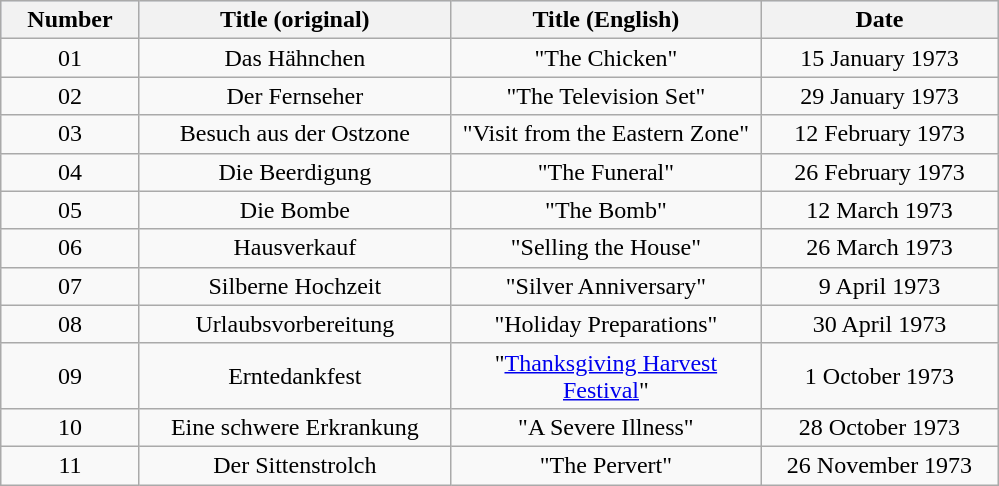<table class="wikitable sortable" style="text-align:center">
<tr style="background:#CEDAF2">
<th width="85" class="unsortable">Number</th>
<th width="200" class="unsortable">Title (original)</th>
<th width="200" class="unsortable">Title (English)</th>
<th width="150" class="unsortable">Date</th>
</tr>
<tr>
<td>01</td>
<td>Das Hähnchen</td>
<td>"The Chicken"</td>
<td>15 January 1973</td>
</tr>
<tr>
<td>02</td>
<td>Der Fernseher</td>
<td>"The Television Set"</td>
<td>29 January 1973</td>
</tr>
<tr>
<td>03</td>
<td>Besuch aus der Ostzone</td>
<td>"Visit from the Eastern Zone"</td>
<td>12 February 1973</td>
</tr>
<tr>
<td>04</td>
<td>Die Beerdigung</td>
<td>"The Funeral"</td>
<td>26 February 1973</td>
</tr>
<tr>
<td>05</td>
<td>Die Bombe</td>
<td>"The Bomb"</td>
<td>12 March 1973</td>
</tr>
<tr>
<td>06</td>
<td>Hausverkauf</td>
<td>"Selling the House"</td>
<td>26 March 1973</td>
</tr>
<tr>
<td>07</td>
<td>Silberne Hochzeit</td>
<td>"Silver Anniversary"</td>
<td>9 April 1973</td>
</tr>
<tr>
<td>08</td>
<td>Urlaubsvorbereitung</td>
<td>"Holiday Preparations"</td>
<td>30 April 1973</td>
</tr>
<tr>
<td>09</td>
<td>Erntedankfest</td>
<td>"<a href='#'>Thanksgiving Harvest Festival</a>"</td>
<td>1 October 1973</td>
</tr>
<tr>
<td>10</td>
<td>Eine schwere Erkrankung</td>
<td>"A Severe Illness"</td>
<td>28 October 1973</td>
</tr>
<tr>
<td>11</td>
<td>Der Sittenstrolch</td>
<td>"The Pervert"</td>
<td>26 November 1973</td>
</tr>
</table>
